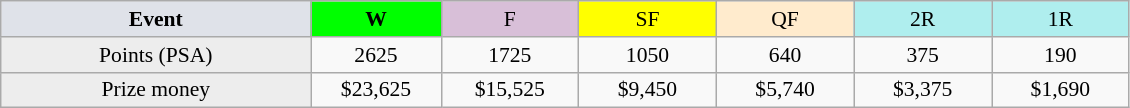<table class=wikitable style=font-size:90%;text-align:center>
<tr>
<td width=200 colspan=1 bgcolor=#dfe2e9><strong>Event</strong></td>
<td width=80 bgcolor=lime><strong>W</strong></td>
<td width=85 bgcolor=#D8BFD8>F</td>
<td width=85 bgcolor=#FFFF00>SF</td>
<td width=85 bgcolor=#ffebcd>QF</td>
<td width=85 bgcolor=#afeeee>2R</td>
<td width=85 bgcolor=#afeeee>1R</td>
</tr>
<tr>
<td bgcolor=#EDEDED>Points (PSA)</td>
<td>2625</td>
<td>1725</td>
<td>1050</td>
<td>640</td>
<td>375</td>
<td>190</td>
</tr>
<tr>
<td bgcolor=#EDEDED>Prize money</td>
<td>$23,625</td>
<td>$15,525</td>
<td>$9,450</td>
<td>$5,740</td>
<td>$3,375</td>
<td>$1,690</td>
</tr>
</table>
